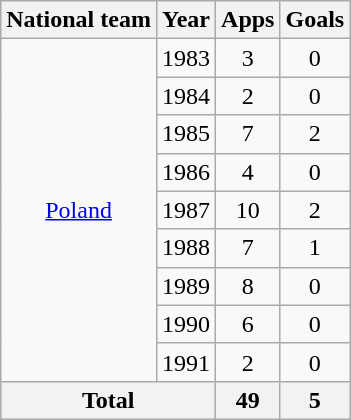<table class="wikitable" style="text-align:center">
<tr>
<th>National team</th>
<th>Year</th>
<th>Apps</th>
<th>Goals</th>
</tr>
<tr>
<td rowspan="9"><a href='#'>Poland</a></td>
<td>1983</td>
<td>3</td>
<td>0</td>
</tr>
<tr>
<td>1984</td>
<td>2</td>
<td>0</td>
</tr>
<tr>
<td>1985</td>
<td>7</td>
<td>2</td>
</tr>
<tr>
<td>1986</td>
<td>4</td>
<td>0</td>
</tr>
<tr>
<td>1987</td>
<td>10</td>
<td>2</td>
</tr>
<tr>
<td>1988</td>
<td>7</td>
<td>1</td>
</tr>
<tr>
<td>1989</td>
<td>8</td>
<td>0</td>
</tr>
<tr>
<td>1990</td>
<td>6</td>
<td>0</td>
</tr>
<tr>
<td>1991</td>
<td>2</td>
<td>0</td>
</tr>
<tr>
<th colspan="2">Total</th>
<th>49</th>
<th>5</th>
</tr>
</table>
